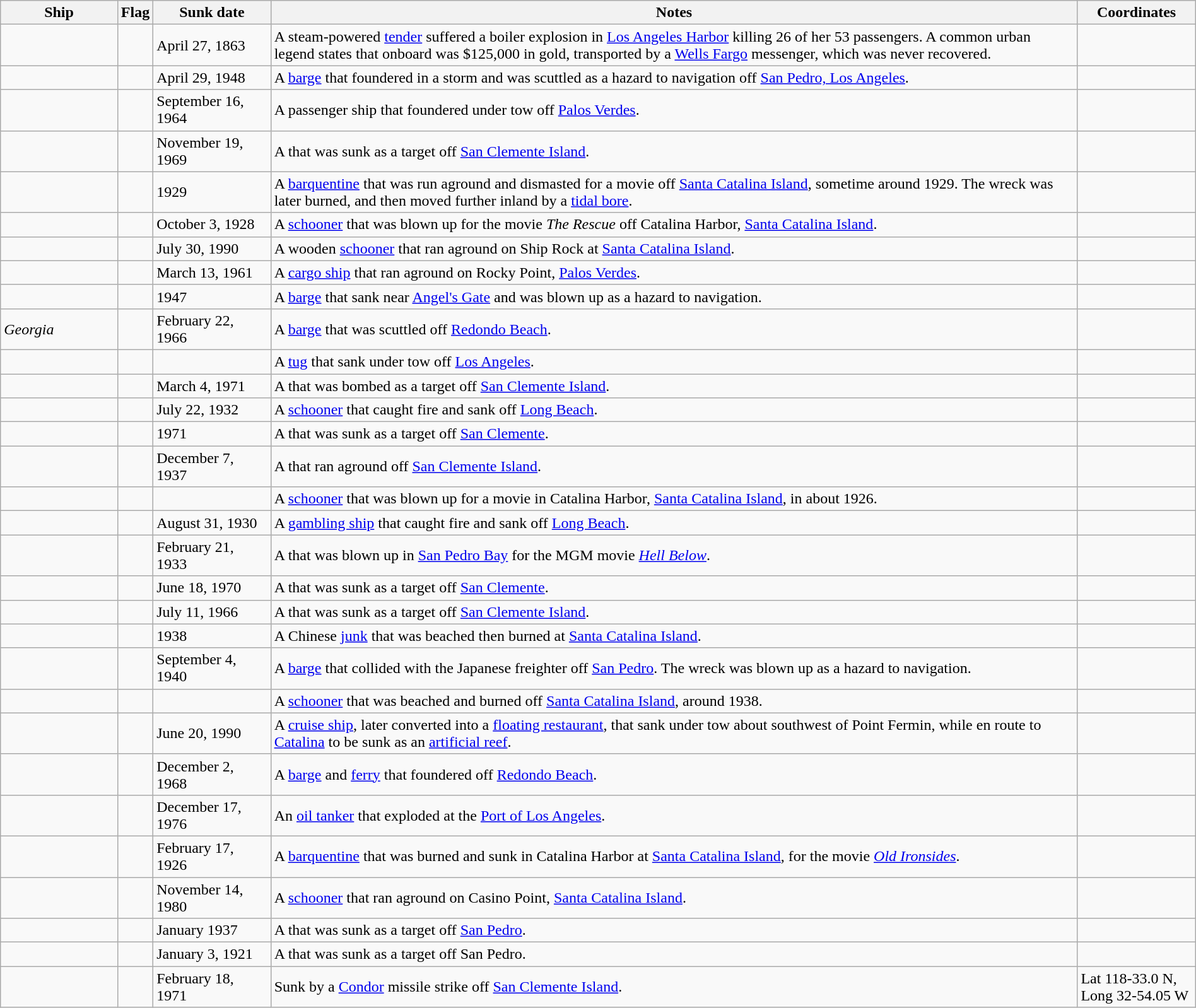<table class=wikitable | style = "width:100%">
<tr>
<th style="width:10%">Ship</th>
<th>Flag</th>
<th style="width:10%">Sunk date</th>
<th style="width:70%">Notes</th>
<th style="width:10%">Coordinates</th>
</tr>
<tr>
<td></td>
<td></td>
<td>April 27, 1863</td>
<td>A steam-powered <a href='#'>tender</a> suffered a boiler explosion in <a href='#'>Los Angeles Harbor</a> killing 26 of her 53 passengers. A common urban legend states that onboard was $125,000 in gold, transported by a <a href='#'>Wells Fargo</a> messenger, which was never recovered.</td>
<td></td>
</tr>
<tr>
<td></td>
<td></td>
<td>April 29, 1948</td>
<td>A <a href='#'>barge</a> that foundered in a storm and was scuttled as a hazard to navigation off <a href='#'>San Pedro, Los Angeles</a>.</td>
<td></td>
</tr>
<tr>
<td></td>
<td></td>
<td>September 16, 1964</td>
<td>A passenger ship that foundered under tow off <a href='#'>Palos Verdes</a>.</td>
<td></td>
</tr>
<tr>
<td></td>
<td></td>
<td>November 19, 1969</td>
<td>A  that was sunk as a target off <a href='#'>San Clemente Island</a>.</td>
<td></td>
</tr>
<tr>
<td></td>
<td></td>
<td>1929</td>
<td>A <a href='#'>barquentine</a> that was run aground and dismasted for a movie off <a href='#'>Santa Catalina Island</a>, sometime around 1929. The wreck was later burned, and then moved further inland by a <a href='#'>tidal bore</a>.</td>
<td></td>
</tr>
<tr>
<td></td>
<td></td>
<td>October 3, 1928</td>
<td>A <a href='#'>schooner</a> that was blown up for the movie <em>The Rescue</em> off Catalina Harbor, <a href='#'>Santa Catalina Island</a>.</td>
<td></td>
</tr>
<tr>
<td></td>
<td></td>
<td>July 30, 1990</td>
<td>A wooden <a href='#'>schooner</a> that ran aground on Ship Rock at <a href='#'>Santa Catalina Island</a>.</td>
<td></td>
</tr>
<tr>
<td></td>
<td></td>
<td>March 13, 1961</td>
<td>A <a href='#'>cargo ship</a> that ran aground on Rocky Point, <a href='#'>Palos Verdes</a>.</td>
<td></td>
</tr>
<tr>
<td></td>
<td></td>
<td>1947</td>
<td>A <a href='#'>barge</a> that sank near <a href='#'>Angel's Gate</a> and was blown up as a hazard to navigation.</td>
<td></td>
</tr>
<tr>
<td><em>Georgia</em></td>
<td></td>
<td>February 22, 1966</td>
<td>A <a href='#'>barge</a> that was scuttled off <a href='#'>Redondo Beach</a>.</td>
<td></td>
</tr>
<tr>
<td></td>
<td></td>
<td></td>
<td>A <a href='#'>tug</a> that sank under tow off <a href='#'>Los Angeles</a>.</td>
<td></td>
</tr>
<tr>
<td></td>
<td></td>
<td>March 4, 1971</td>
<td>A  that was bombed as a target off <a href='#'>San Clemente Island</a>.</td>
<td></td>
</tr>
<tr>
<td></td>
<td></td>
<td>July 22, 1932</td>
<td>A <a href='#'>schooner</a> that caught fire and sank off <a href='#'>Long Beach</a>.</td>
<td></td>
</tr>
<tr>
<td></td>
<td></td>
<td>1971</td>
<td>A   that was sunk as a target off <a href='#'>San Clemente</a>.</td>
<td></td>
</tr>
<tr>
<td></td>
<td></td>
<td>December 7, 1937</td>
<td>A  that ran aground off <a href='#'>San Clemente Island</a>.</td>
<td></td>
</tr>
<tr>
<td></td>
<td></td>
<td></td>
<td>A <a href='#'>schooner</a> that was blown up for a movie in Catalina Harbor, <a href='#'>Santa Catalina Island</a>, in about 1926.</td>
<td></td>
</tr>
<tr>
<td></td>
<td></td>
<td>August 31, 1930</td>
<td>A <a href='#'>gambling ship</a> that caught fire and sank off <a href='#'>Long Beach</a>.</td>
<td></td>
</tr>
<tr>
<td></td>
<td></td>
<td>February 21, 1933</td>
<td>A  that was blown up in <a href='#'>San Pedro Bay</a> for the MGM movie <em><a href='#'>Hell Below</a></em>.</td>
<td></td>
</tr>
<tr>
<td></td>
<td></td>
<td>June 18, 1970</td>
<td>A  that was sunk as a target off <a href='#'>San Clemente</a>.</td>
<td></td>
</tr>
<tr>
<td></td>
<td></td>
<td>July 11, 1966</td>
<td>A  that was sunk as a target off <a href='#'>San Clemente Island</a>.</td>
<td></td>
</tr>
<tr>
<td></td>
<td></td>
<td>1938</td>
<td>A Chinese <a href='#'>junk</a> that was beached then burned at <a href='#'>Santa Catalina Island</a>.</td>
<td></td>
</tr>
<tr>
<td></td>
<td></td>
<td>September 4, 1940</td>
<td>A <a href='#'>barge</a> that collided with the Japanese freighter  off <a href='#'>San Pedro</a>. The wreck was blown up as a hazard to navigation.</td>
<td></td>
</tr>
<tr>
<td></td>
<td></td>
<td></td>
<td>A <a href='#'>schooner</a> that was beached and burned off <a href='#'>Santa Catalina Island</a>, around 1938.</td>
<td></td>
</tr>
<tr>
<td></td>
<td></td>
<td>June 20, 1990</td>
<td>A <a href='#'>cruise ship</a>, later converted into a <a href='#'>floating restaurant</a>, that sank under tow about  southwest of Point Fermin, while en route to <a href='#'>Catalina</a> to be sunk as an <a href='#'>artificial reef</a>.</td>
<td></td>
</tr>
<tr>
<td></td>
<td></td>
<td>December 2, 1968</td>
<td>A <a href='#'>barge</a> and <a href='#'>ferry</a> that foundered off <a href='#'>Redondo Beach</a>.</td>
<td></td>
</tr>
<tr>
<td></td>
<td></td>
<td>December 17, 1976</td>
<td>An <a href='#'>oil tanker</a> that exploded at the <a href='#'>Port of Los Angeles</a>.</td>
<td></td>
</tr>
<tr>
<td></td>
<td></td>
<td>February 17, 1926</td>
<td>A <a href='#'>barquentine</a> that was burned and sunk in Catalina Harbor at <a href='#'>Santa Catalina Island</a>, for the movie <em><a href='#'>Old Ironsides</a></em>.</td>
<td></td>
</tr>
<tr>
<td></td>
<td></td>
<td>November 14, 1980</td>
<td>A <a href='#'>schooner</a> that ran aground on Casino Point, <a href='#'>Santa Catalina Island</a>.</td>
<td></td>
</tr>
<tr>
<td></td>
<td></td>
<td>January 1937</td>
<td>A  that was sunk as a target off <a href='#'>San Pedro</a>.</td>
<td></td>
</tr>
<tr>
<td></td>
<td></td>
<td>January 3, 1921</td>
<td>A  that was sunk as a target off San Pedro.</td>
<td></td>
</tr>
<tr>
<td></td>
<td></td>
<td>February 18, 1971</td>
<td>Sunk by a  <a href='#'>Condor</a> missile strike off <a href='#'>San Clemente Island</a>.</td>
<td>Lat 118-33.0 N, Long 32-54.05 W</td>
</tr>
</table>
